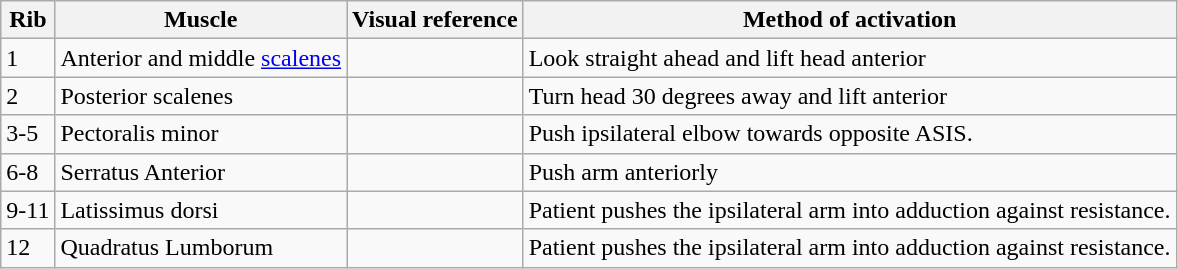<table class="wikitable">
<tr>
<th>Rib</th>
<th>Muscle</th>
<th>Visual reference</th>
<th>Method of activation</th>
</tr>
<tr>
<td>1</td>
<td>Anterior and middle <a href='#'>scalenes</a></td>
<td></td>
<td>Look straight ahead and lift head anterior</td>
</tr>
<tr>
<td>2</td>
<td>Posterior scalenes</td>
<td></td>
<td>Turn head 30 degrees away and lift anterior</td>
</tr>
<tr>
<td>3-5</td>
<td>Pectoralis minor</td>
<td></td>
<td>Push ipsilateral elbow towards opposite ASIS.</td>
</tr>
<tr>
<td>6-8</td>
<td>Serratus Anterior</td>
<td></td>
<td>Push arm anteriorly</td>
</tr>
<tr>
<td>9-11</td>
<td>Latissimus dorsi</td>
<td></td>
<td>Patient pushes the ipsilateral arm into adduction against resistance.</td>
</tr>
<tr>
<td>12</td>
<td>Quadratus Lumborum</td>
<td></td>
<td>Patient pushes the ipsilateral arm into adduction against resistance.</td>
</tr>
</table>
